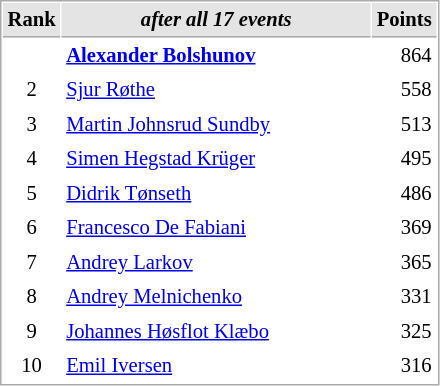<table cellspacing="1" cellpadding="3" style="border:1px solid #AAAAAA;font-size:86%">
<tr style="background-color: #E4E4E4;">
<th style="border-bottom:1px solid #AAAAAA" width=10>Rank</th>
<th style="border-bottom:1px solid #AAAAAA" width=200><em>after all 17 events</em></th>
<th style="border-bottom:1px solid #AAAAAA" width=20 align=right>Points</th>
</tr>
<tr>
<td align=center><strong><span>  </span></strong></td>
<td> <strong><a href='#'>Alexander Bolshunov</a></strong></td>
<td align=right>864</td>
</tr>
<tr>
<td align=center>2</td>
<td> <a href='#'>Sjur Røthe</a></td>
<td align=right>558</td>
</tr>
<tr>
<td align=center>3</td>
<td> <a href='#'>Martin Johnsrud Sundby</a></td>
<td align=right>513</td>
</tr>
<tr>
<td align=center>4</td>
<td> <a href='#'>Simen Hegstad Krüger</a></td>
<td align=right>495</td>
</tr>
<tr>
<td align=center>5</td>
<td> <a href='#'>Didrik Tønseth</a></td>
<td align=right>486</td>
</tr>
<tr>
<td align=center>6</td>
<td> <a href='#'>Francesco De Fabiani</a></td>
<td align=right>369</td>
</tr>
<tr>
<td align=center>7</td>
<td> <a href='#'>Andrey Larkov</a></td>
<td align=right>365</td>
</tr>
<tr>
<td align=center>8</td>
<td> <a href='#'>Andrey Melnichenko</a></td>
<td align=right>331</td>
</tr>
<tr>
<td align=center>9</td>
<td> <a href='#'>Johannes Høsflot Klæbo</a></td>
<td align=right>325</td>
</tr>
<tr>
<td align=center>10</td>
<td> <a href='#'>Emil Iversen</a></td>
<td align=right>316</td>
</tr>
</table>
